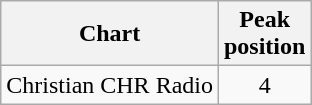<table class="wikitable">
<tr>
<th>Chart</th>
<th>Peak<br>position</th>
</tr>
<tr>
<td>Christian CHR Radio</td>
<td align="center">4</td>
</tr>
</table>
